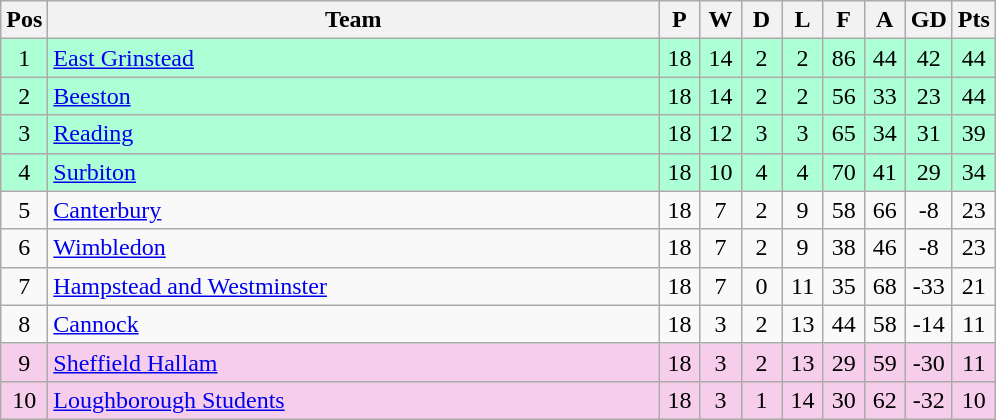<table class="wikitable" style="font-size: 100%; text-align:center;">
<tr>
<th width=20>Pos</th>
<th width=400>Team</th>
<th width=20>P</th>
<th width=20>W</th>
<th width=20>D</th>
<th width=20>L</th>
<th width=20>F</th>
<th width=20>A</th>
<th width=20>GD</th>
<th width=20>Pts</th>
</tr>
<tr style="background: #ADFFD6;">
<td>1</td>
<td align="left"><a href='#'>East Grinstead</a></td>
<td>18</td>
<td>14</td>
<td>2</td>
<td>2</td>
<td>86</td>
<td>44</td>
<td>42</td>
<td>44</td>
</tr>
<tr style="background: #ADFFD6;">
<td>2</td>
<td align="left"><a href='#'>Beeston</a></td>
<td>18</td>
<td>14</td>
<td>2</td>
<td>2</td>
<td>56</td>
<td>33</td>
<td>23</td>
<td>44</td>
</tr>
<tr style="background: #ADFFD6;">
<td>3</td>
<td align="left"><a href='#'>Reading</a></td>
<td>18</td>
<td>12</td>
<td>3</td>
<td>3</td>
<td>65</td>
<td>34</td>
<td>31</td>
<td>39</td>
</tr>
<tr style="background: #ADFFD6;">
<td>4</td>
<td align="left"><a href='#'>Surbiton</a></td>
<td>18</td>
<td>10</td>
<td>4</td>
<td>4</td>
<td>70</td>
<td>41</td>
<td>29</td>
<td>34</td>
</tr>
<tr>
<td>5</td>
<td align="left"><a href='#'>Canterbury</a></td>
<td>18</td>
<td>7</td>
<td>2</td>
<td>9</td>
<td>58</td>
<td>66</td>
<td>-8</td>
<td>23</td>
</tr>
<tr>
<td>6</td>
<td align="left"><a href='#'>Wimbledon</a></td>
<td>18</td>
<td>7</td>
<td>2</td>
<td>9</td>
<td>38</td>
<td>46</td>
<td>-8</td>
<td>23</td>
</tr>
<tr>
<td>7</td>
<td align="left"><a href='#'>Hampstead and Westminster</a></td>
<td>18</td>
<td>7</td>
<td>0</td>
<td>11</td>
<td>35</td>
<td>68</td>
<td>-33</td>
<td>21</td>
</tr>
<tr>
<td>8</td>
<td align="left"><a href='#'>Cannock</a></td>
<td>18</td>
<td>3</td>
<td>2</td>
<td>13</td>
<td>44</td>
<td>58</td>
<td>-14</td>
<td>11</td>
</tr>
<tr style="background: #F6CEEC;">
<td>9</td>
<td align="left"><a href='#'>Sheffield Hallam</a></td>
<td>18</td>
<td>3</td>
<td>2</td>
<td>13</td>
<td>29</td>
<td>59</td>
<td>-30</td>
<td>11</td>
</tr>
<tr style="background: #F6CEEC;">
<td>10</td>
<td align="left"><a href='#'>Loughborough Students</a></td>
<td>18</td>
<td>3</td>
<td>1</td>
<td>14</td>
<td>30</td>
<td>62</td>
<td>-32</td>
<td>10</td>
</tr>
</table>
